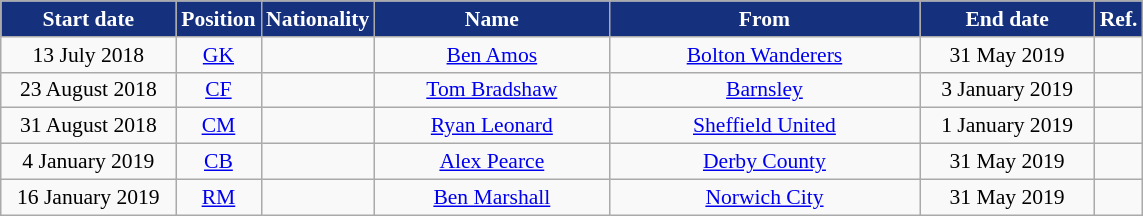<table class="wikitable"  style="text-align:center; font-size:90%; ">
<tr>
<th style="background:#15317E; color:white; width:110px;">Start date</th>
<th style="background:#15317E; color:white; width:50px;">Position</th>
<th style="background:#15317E; color:white; width:50px;">Nationality</th>
<th style="background:#15317E; color:white; width:150px;">Name</th>
<th style="background:#15317E; color:white; width:200px;">From</th>
<th style="background:#15317E; color:white; width:110px;">End date</th>
<th style="background:#15317E; color:white; width:25px;">Ref.</th>
</tr>
<tr>
<td>13 July 2018</td>
<td><a href='#'>GK</a></td>
<td></td>
<td><a href='#'>Ben Amos</a></td>
<td><a href='#'>Bolton Wanderers</a></td>
<td>31 May 2019</td>
<td></td>
</tr>
<tr>
<td>23 August 2018</td>
<td><a href='#'>CF</a></td>
<td></td>
<td><a href='#'>Tom Bradshaw</a></td>
<td><a href='#'>Barnsley</a></td>
<td>3 January 2019</td>
<td></td>
</tr>
<tr>
<td>31 August 2018</td>
<td><a href='#'>CM</a></td>
<td></td>
<td><a href='#'>Ryan Leonard</a></td>
<td><a href='#'>Sheffield United</a></td>
<td>1 January 2019</td>
<td></td>
</tr>
<tr>
<td>4 January 2019</td>
<td><a href='#'>CB</a></td>
<td></td>
<td><a href='#'>Alex Pearce</a></td>
<td><a href='#'>Derby County</a></td>
<td>31 May 2019</td>
<td></td>
</tr>
<tr>
<td>16 January 2019</td>
<td><a href='#'>RM</a></td>
<td></td>
<td><a href='#'>Ben Marshall</a></td>
<td><a href='#'>Norwich City</a></td>
<td>31 May 2019</td>
<td></td>
</tr>
</table>
